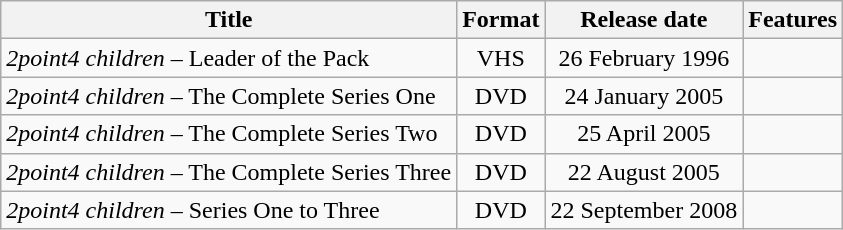<table class="wikitable">
<tr>
<th>Title</th>
<th>Format</th>
<th>Release date</th>
<th>Features</th>
</tr>
<tr>
<td><em>2point4 children</em> – Leader of the Pack</td>
<td style="text-align:center;">VHS</td>
<td style="text-align:center;">26 February 1996</td>
<td></td>
</tr>
<tr>
<td><em>2point4 children</em> – The Complete Series One</td>
<td style="text-align:center;">DVD</td>
<td style="text-align:center;">24 January 2005</td>
<td></td>
</tr>
<tr>
<td><em>2point4 children</em> – The Complete Series Two</td>
<td style="text-align:center;">DVD</td>
<td style="text-align:center;">25 April 2005</td>
<td></td>
</tr>
<tr>
<td><em>2point4 children</em> – The Complete Series Three</td>
<td style="text-align:center;">DVD</td>
<td style="text-align:center;">22 August 2005</td>
<td></td>
</tr>
<tr>
<td><em>2point4 children</em> – Series One to Three</td>
<td style="text-align:center;">DVD</td>
<td style="text-align:center;">22 September 2008</td>
<td></td>
</tr>
</table>
